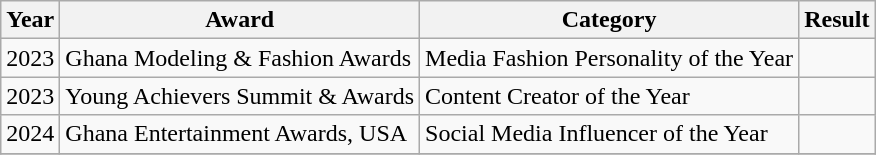<table class=wikitable>
<tr>
<th>Year</th>
<th>Award</th>
<th>Category</th>
<th>Result</th>
</tr>
<tr>
<td>2023</td>
<td>Ghana Modeling & Fashion Awards</td>
<td>Media Fashion Personality of the Year</td>
<td></td>
</tr>
<tr>
<td>2023</td>
<td>Young Achievers Summit & Awards</td>
<td>Content Creator of the Year</td>
<td></td>
</tr>
<tr>
<td>2024</td>
<td>Ghana Entertainment Awards, USA</td>
<td>Social Media Influencer of the Year</td>
<td></td>
</tr>
<tr>
</tr>
</table>
